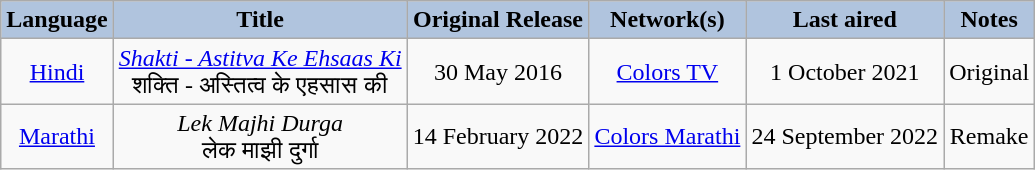<table class="wikitable" style="text-align:center;">
<tr>
<th style="background:LightSteelBlue;">Language</th>
<th style="background:LightSteelBlue;">Title</th>
<th style="background:LightSteelBlue;">Original Release</th>
<th style="background:LightSteelBlue;">Network(s)</th>
<th style="background:LightSteelBlue;">Last aired</th>
<th style="background:LightSteelBlue;">Notes</th>
</tr>
<tr>
<td><a href='#'>Hindi</a></td>
<td><em><a href='#'>Shakti - Astitva Ke Ehsaas Ki</a></em> <br> शक्ति - अस्तित्व के एहसास की</td>
<td>30 May 2016</td>
<td><a href='#'>Colors TV</a></td>
<td>1 October 2021</td>
<td>Original</td>
</tr>
<tr>
<td><a href='#'>Marathi</a></td>
<td><em>Lek Majhi Durga</em> <br> लेक माझी दुर्गा</td>
<td>14 February 2022</td>
<td><a href='#'>Colors Marathi</a></td>
<td>24 September 2022</td>
<td>Remake</td>
</tr>
</table>
